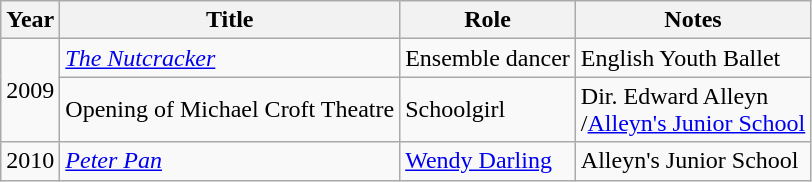<table class="wikitable">
<tr>
<th>Year</th>
<th>Title</th>
<th>Role</th>
<th>Notes</th>
</tr>
<tr>
<td rowspan=2>2009</td>
<td><em><a href='#'>The Nutcracker</a></em></td>
<td>Ensemble dancer</td>
<td>English Youth Ballet</td>
</tr>
<tr>
<td>Opening of Michael Croft Theatre</td>
<td>Schoolgirl</td>
<td>Dir. Edward Alleyn<br>/<a href='#'>Alleyn's Junior School</a></td>
</tr>
<tr>
<td>2010</td>
<td><em><a href='#'>Peter Pan</a></em></td>
<td><a href='#'>Wendy Darling</a></td>
<td>Alleyn's Junior School</td>
</tr>
</table>
